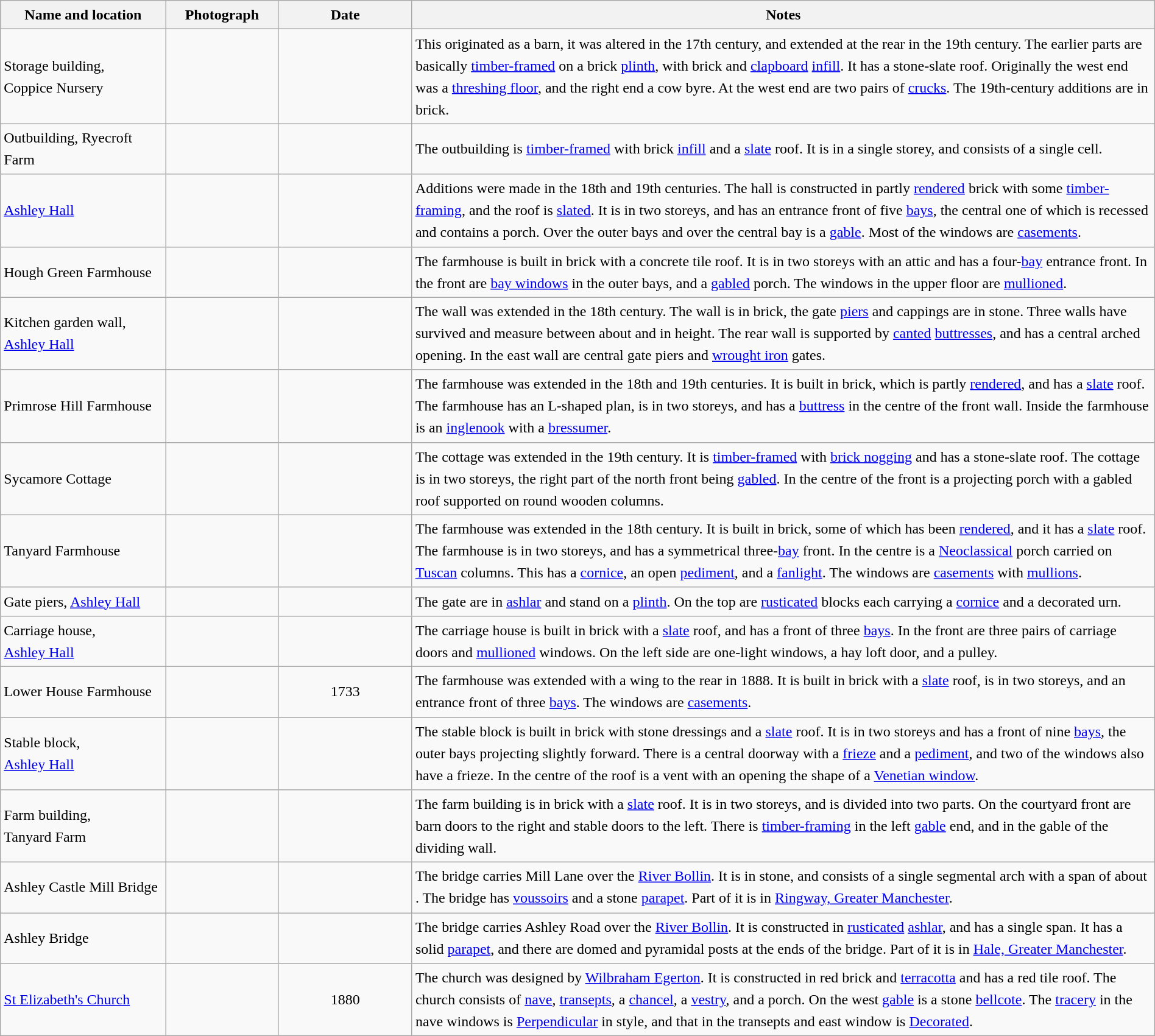<table class="wikitable sortable plainrowheaders" style="width:100%;border:0px;text-align:left;line-height:150%;">
<tr>
<th scope="col" style="width:150px">Name and location</th>
<th scope="col" style="width:100px" class="unsortable">Photograph</th>
<th scope="col" style="width:120px">Date</th>
<th scope="col" style="width:700px" class="unsortable">Notes</th>
</tr>
<tr>
<td>Storage building,<br>Coppice Nursery<br><small></small></td>
<td></td>
<td align="center"></td>
<td>This originated as a barn, it was altered in the 17th century, and extended at the rear in the 19th century. The earlier parts are basically <a href='#'>timber-framed</a> on a brick <a href='#'>plinth</a>, with brick and <a href='#'>clapboard</a> <a href='#'>infill</a>. It has a stone-slate roof. Originally the west end was a <a href='#'>threshing floor</a>, and the right end a cow byre. At the west end are two pairs of <a href='#'>crucks</a>. The 19th-century additions are in brick.</td>
</tr>
<tr>
<td>Outbuilding, Ryecroft Farm<br><small></small></td>
<td></td>
<td align="center"></td>
<td>The outbuilding is <a href='#'>timber-framed</a> with brick <a href='#'>infill</a> and a <a href='#'>slate</a> roof. It is in a single storey, and consists of a single cell.</td>
</tr>
<tr>
<td><a href='#'>Ashley Hall</a><br><small></small></td>
<td></td>
<td align="center"></td>
<td>Additions were made in the 18th and 19th centuries. The hall is constructed in partly <a href='#'>rendered</a> brick with some <a href='#'>timber-framing</a>, and the roof is <a href='#'>slated</a>. It is in two storeys, and has an entrance front of five <a href='#'>bays</a>, the central one of which is recessed and contains a porch. Over the outer bays and over the central bay is a <a href='#'>gable</a>. Most of the windows are <a href='#'>casements</a>.</td>
</tr>
<tr>
<td>Hough Green Farmhouse<br><small></small></td>
<td></td>
<td align="center"></td>
<td>The farmhouse is built in brick with a concrete tile roof. It is in two storeys with an attic and has a four-<a href='#'>bay</a> entrance front. In the front are <a href='#'>bay windows</a> in the outer bays, and a <a href='#'>gabled</a> porch. The windows in the upper floor are <a href='#'>mullioned</a>.</td>
</tr>
<tr>
<td>Kitchen garden wall,<br><a href='#'>Ashley Hall</a><br><small></small></td>
<td></td>
<td align="center"></td>
<td>The wall was extended in the 18th century. The wall is in brick, the gate <a href='#'>piers</a> and cappings are in stone. Three walls have survived and measure between about  and  in height. The rear wall is supported by <a href='#'>canted</a> <a href='#'>buttresses</a>, and has a central arched opening. In the east wall are central gate piers and <a href='#'>wrought iron</a> gates.</td>
</tr>
<tr>
<td>Primrose Hill Farmhouse<br><small></small></td>
<td></td>
<td align="center"></td>
<td>The farmhouse was extended in the 18th and 19th centuries. It is built in brick, which is partly <a href='#'>rendered</a>, and has a <a href='#'>slate</a> roof. The farmhouse has an L-shaped plan, is in two storeys, and has a <a href='#'>buttress</a> in the centre of the front wall. Inside the farmhouse is an <a href='#'>inglenook</a> with a <a href='#'>bressumer</a>.</td>
</tr>
<tr>
<td>Sycamore Cottage<br><small></small></td>
<td></td>
<td align="center"></td>
<td>The cottage was extended in the 19th century. It is <a href='#'>timber-framed</a> with <a href='#'>brick nogging</a> and has a stone-slate roof. The cottage is in two storeys, the right part of the north front being <a href='#'>gabled</a>. In the centre of the front is a projecting porch with a gabled roof supported on round wooden columns.</td>
</tr>
<tr>
<td>Tanyard Farmhouse<br><small></small></td>
<td></td>
<td align="center"></td>
<td>The farmhouse was extended in the 18th century. It is built in brick, some of which has been <a href='#'>rendered</a>, and it has a <a href='#'>slate</a> roof. The farmhouse is in two storeys, and has a symmetrical three-<a href='#'>bay</a> front. In the centre is a <a href='#'>Neoclassical</a> porch carried on <a href='#'>Tuscan</a> columns. This has a <a href='#'>cornice</a>, an open <a href='#'>pediment</a>, and a <a href='#'>fanlight</a>. The windows are <a href='#'>casements</a> with <a href='#'>mullions</a>.</td>
</tr>
<tr>
<td>Gate piers, <a href='#'>Ashley Hall</a><br><small></small></td>
<td></td>
<td align="center"></td>
<td>The gate are in <a href='#'>ashlar</a> and stand on a <a href='#'>plinth</a>. On the top are <a href='#'>rusticated</a> blocks each carrying a <a href='#'>cornice</a> and a decorated urn.</td>
</tr>
<tr>
<td>Carriage house,<br><a href='#'>Ashley Hall</a><br><small></small></td>
<td></td>
<td align="center"></td>
<td>The carriage house is built in brick with a <a href='#'>slate</a> roof, and has a front of three <a href='#'>bays</a>. In the front are three pairs of carriage doors and <a href='#'>mullioned</a> windows. On the left side are one-light windows, a hay loft door, and a pulley.</td>
</tr>
<tr>
<td>Lower House Farmhouse<br><small></small></td>
<td></td>
<td align="center">1733</td>
<td>The farmhouse was extended with a wing to the rear in 1888. It is built in brick with a <a href='#'>slate</a> roof, is in two storeys, and an entrance front of three <a href='#'>bays</a>. The windows are <a href='#'>casements</a>.</td>
</tr>
<tr>
<td>Stable block,<br><a href='#'>Ashley Hall</a><br><small></small></td>
<td></td>
<td align="center"></td>
<td>The stable block is built in brick with stone dressings and a <a href='#'>slate</a> roof. It is in two storeys and has a front of nine <a href='#'>bays</a>, the outer bays projecting slightly forward. There is a central doorway with a <a href='#'>frieze</a> and a <a href='#'>pediment</a>, and two of the windows also have a frieze. In the centre of the roof is a vent with an opening the shape of a <a href='#'>Venetian window</a>.</td>
</tr>
<tr>
<td>Farm building,<br>Tanyard Farm<br><small></small></td>
<td></td>
<td align="center"></td>
<td>The farm building is in brick with a <a href='#'>slate</a> roof. It is in two storeys, and is divided into two parts. On the courtyard front are barn doors to the right and stable doors to the left. There is <a href='#'>timber-framing</a> in the left <a href='#'>gable</a> end, and in the gable of the dividing wall.</td>
</tr>
<tr>
<td>Ashley Castle Mill Bridge<br><small></small></td>
<td></td>
<td align="center"></td>
<td>The bridge carries Mill Lane over the <a href='#'>River Bollin</a>. It is in stone, and consists of a single segmental arch with a span of about . The bridge has <a href='#'>voussoirs</a> and a stone <a href='#'>parapet</a>. Part of it is in <a href='#'>Ringway, Greater Manchester</a>.</td>
</tr>
<tr>
<td>Ashley Bridge<br><small></small></td>
<td></td>
<td align="center"></td>
<td>The bridge carries Ashley Road over the <a href='#'>River Bollin</a>. It is constructed in <a href='#'>rusticated</a> <a href='#'>ashlar</a>, and has a single span. It has a solid <a href='#'>parapet</a>, and there are domed and pyramidal posts at the ends of the bridge. Part of it is in <a href='#'>Hale, Greater Manchester</a>.</td>
</tr>
<tr>
<td><a href='#'>St Elizabeth's Church</a><br><small></small></td>
<td></td>
<td align="center">1880</td>
<td>The church was designed by <a href='#'>Wilbraham Egerton</a>. It is constructed in red brick and <a href='#'>terracotta</a> and has a red tile roof. The church consists of <a href='#'>nave</a>, <a href='#'>transepts</a>, a <a href='#'>chancel</a>, a <a href='#'>vestry</a>, and a porch. On the west <a href='#'>gable</a> is a stone <a href='#'>bellcote</a>. The <a href='#'>tracery</a> in the nave windows is <a href='#'>Perpendicular</a> in style, and that in the transepts and east window is <a href='#'>Decorated</a>.</td>
</tr>
<tr>
</tr>
</table>
